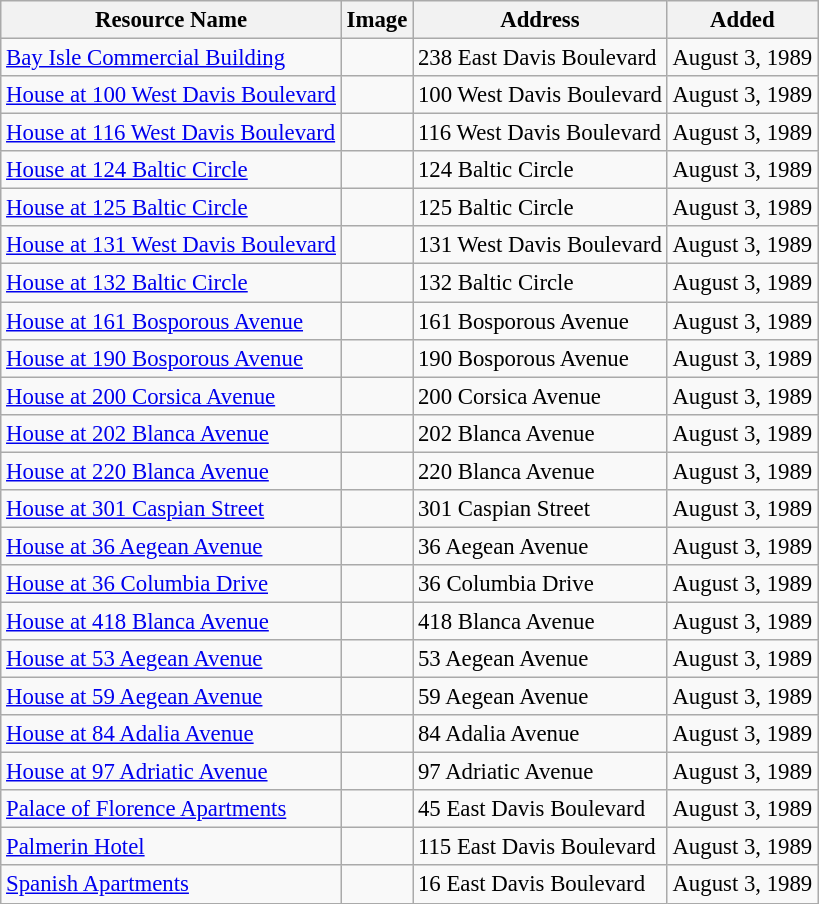<table class="wikitable" style="font-size: 95%;">
<tr>
<th>Resource Name</th>
<th>Image</th>
<th>Address</th>
<th>Added</th>
</tr>
<tr>
<td><a href='#'>Bay Isle Commercial Building</a></td>
<td></td>
<td>238 East Davis Boulevard</td>
<td>August 3, 1989</td>
</tr>
<tr>
<td><a href='#'>House at 100 West Davis Boulevard</a></td>
<td></td>
<td>100 West Davis Boulevard</td>
<td>August 3, 1989</td>
</tr>
<tr>
<td><a href='#'>House at 116 West Davis Boulevard</a></td>
<td></td>
<td>116 West Davis Boulevard</td>
<td>August 3, 1989</td>
</tr>
<tr>
<td><a href='#'>House at 124 Baltic Circle</a></td>
<td></td>
<td>124 Baltic Circle</td>
<td>August 3, 1989</td>
</tr>
<tr>
<td><a href='#'>House at 125 Baltic Circle</a></td>
<td></td>
<td>125 Baltic Circle</td>
<td>August 3, 1989</td>
</tr>
<tr>
<td><a href='#'>House at 131 West Davis Boulevard</a></td>
<td></td>
<td>131 West Davis Boulevard</td>
<td>August 3, 1989</td>
</tr>
<tr>
<td><a href='#'>House at 132 Baltic Circle</a></td>
<td></td>
<td>132 Baltic Circle</td>
<td>August 3, 1989</td>
</tr>
<tr>
<td><a href='#'>House at 161 Bosporous Avenue</a></td>
<td></td>
<td>161 Bosporous Avenue</td>
<td>August 3, 1989</td>
</tr>
<tr>
<td><a href='#'>House at 190 Bosporous Avenue</a></td>
<td></td>
<td>190 Bosporous Avenue</td>
<td>August 3, 1989</td>
</tr>
<tr>
<td><a href='#'>House at 200 Corsica Avenue</a></td>
<td></td>
<td>200 Corsica Avenue</td>
<td>August 3, 1989</td>
</tr>
<tr>
<td><a href='#'>House at 202 Blanca Avenue</a></td>
<td></td>
<td>202 Blanca Avenue</td>
<td>August 3, 1989</td>
</tr>
<tr>
<td><a href='#'>House at 220 Blanca Avenue</a></td>
<td></td>
<td>220 Blanca Avenue</td>
<td>August 3, 1989</td>
</tr>
<tr>
<td><a href='#'>House at 301 Caspian Street</a></td>
<td></td>
<td>301 Caspian Street</td>
<td>August 3, 1989</td>
</tr>
<tr>
<td><a href='#'>House at 36 Aegean Avenue</a></td>
<td></td>
<td>36 Aegean Avenue</td>
<td>August 3, 1989</td>
</tr>
<tr>
<td><a href='#'>House at 36 Columbia Drive</a></td>
<td></td>
<td>36 Columbia Drive</td>
<td>August 3, 1989</td>
</tr>
<tr>
<td><a href='#'>House at 418 Blanca Avenue</a></td>
<td></td>
<td>418 Blanca Avenue</td>
<td>August 3, 1989</td>
</tr>
<tr>
<td><a href='#'>House at 53 Aegean Avenue</a></td>
<td></td>
<td>53 Aegean Avenue</td>
<td>August 3, 1989</td>
</tr>
<tr>
<td><a href='#'>House at 59 Aegean Avenue</a></td>
<td></td>
<td>59 Aegean Avenue</td>
<td>August 3, 1989</td>
</tr>
<tr>
<td><a href='#'>House at 84 Adalia Avenue</a></td>
<td></td>
<td>84 Adalia Avenue</td>
<td>August 3, 1989</td>
</tr>
<tr>
<td><a href='#'>House at 97 Adriatic Avenue</a></td>
<td></td>
<td>97 Adriatic Avenue</td>
<td>August 3, 1989</td>
</tr>
<tr>
<td><a href='#'>Palace of Florence Apartments</a></td>
<td></td>
<td>45 East Davis Boulevard</td>
<td>August 3, 1989</td>
</tr>
<tr>
<td><a href='#'>Palmerin Hotel</a></td>
<td></td>
<td>115 East Davis Boulevard</td>
<td>August 3, 1989</td>
</tr>
<tr>
<td><a href='#'>Spanish Apartments</a></td>
<td></td>
<td>16 East Davis Boulevard</td>
<td>August 3, 1989</td>
</tr>
</table>
